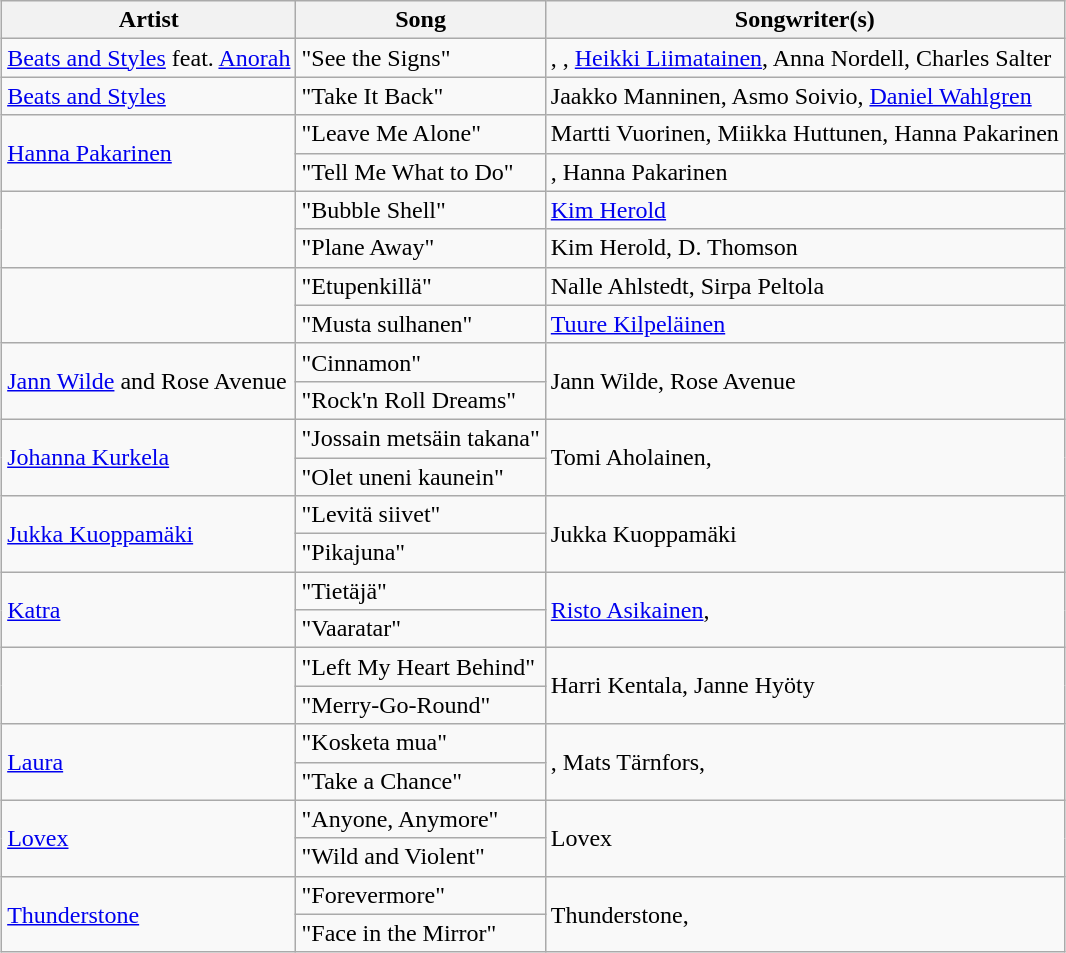<table class="sortable wikitable" style="margin: 1em auto 1em auto">
<tr>
<th>Artist</th>
<th>Song</th>
<th>Songwriter(s)</th>
</tr>
<tr>
<td><a href='#'>Beats and Styles</a> feat. <a href='#'>Anorah</a></td>
<td>"See the Signs"</td>
<td>, , <a href='#'>Heikki Liimatainen</a>, Anna Nordell, Charles Salter</td>
</tr>
<tr>
<td><a href='#'>Beats and Styles</a></td>
<td>"Take It Back"</td>
<td>Jaakko Manninen, Asmo Soivio, <a href='#'>Daniel Wahlgren</a></td>
</tr>
<tr>
<td rowspan="2"><a href='#'>Hanna Pakarinen</a></td>
<td>"Leave Me Alone"</td>
<td>Martti Vuorinen, Miikka Huttunen, Hanna Pakarinen</td>
</tr>
<tr>
<td>"Tell Me What to Do"</td>
<td>, Hanna Pakarinen</td>
</tr>
<tr>
<td rowspan="2"></td>
<td>"Bubble Shell"</td>
<td><a href='#'>Kim Herold</a></td>
</tr>
<tr>
<td>"Plane Away"</td>
<td>Kim Herold, D. Thomson</td>
</tr>
<tr>
<td rowspan="2"></td>
<td>"Etupenkillä"</td>
<td>Nalle Ahlstedt, Sirpa Peltola</td>
</tr>
<tr>
<td>"Musta sulhanen"</td>
<td><a href='#'>Tuure Kilpeläinen</a></td>
</tr>
<tr>
<td rowspan="2"><a href='#'>Jann Wilde</a> and Rose Avenue</td>
<td>"Cinnamon"</td>
<td rowspan="2">Jann Wilde, Rose Avenue</td>
</tr>
<tr>
<td>"Rock'n Roll Dreams"</td>
</tr>
<tr>
<td rowspan="2"><a href='#'>Johanna Kurkela</a></td>
<td>"Jossain metsäin takana"</td>
<td rowspan="2">Tomi Aholainen, </td>
</tr>
<tr>
<td>"Olet uneni kaunein"</td>
</tr>
<tr>
<td rowspan="2"><a href='#'>Jukka Kuoppamäki</a></td>
<td>"Levitä siivet"</td>
<td rowspan="2">Jukka Kuoppamäki</td>
</tr>
<tr>
<td>"Pikajuna"</td>
</tr>
<tr>
<td rowspan="2"><a href='#'>Katra</a></td>
<td>"Tietäjä"</td>
<td rowspan="2"><a href='#'>Risto Asikainen</a>, </td>
</tr>
<tr>
<td>"Vaaratar"</td>
</tr>
<tr>
<td rowspan="2"></td>
<td>"Left My Heart Behind"</td>
<td rowspan="2">Harri Kentala, Janne Hyöty</td>
</tr>
<tr>
<td>"Merry-Go-Round"</td>
</tr>
<tr>
<td rowspan="2"><a href='#'>Laura</a></td>
<td>"Kosketa mua"</td>
<td rowspan="2">, Mats Tärnfors, </td>
</tr>
<tr>
<td>"Take a Chance"</td>
</tr>
<tr>
<td rowspan="2"><a href='#'>Lovex</a></td>
<td>"Anyone, Anymore"</td>
<td rowspan="2">Lovex</td>
</tr>
<tr>
<td>"Wild and Violent"</td>
</tr>
<tr>
<td rowspan="2"><a href='#'>Thunderstone</a></td>
<td>"Forevermore"</td>
<td rowspan="2">Thunderstone, </td>
</tr>
<tr>
<td>"Face in the Mirror"</td>
</tr>
</table>
